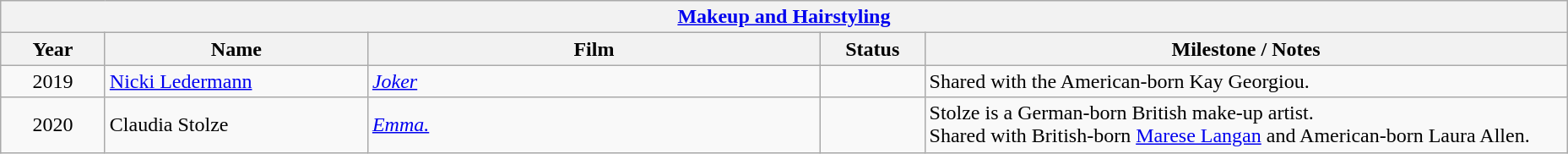<table class="wikitable" style="text-align: left">
<tr>
<th colspan=6 style="text-align:center;"><a href='#'>Makeup and Hairstyling</a></th>
</tr>
<tr>
<th style="width:075px;">Year</th>
<th style="width:200px;">Name</th>
<th style="width:350px;">Film</th>
<th style="width:075px;">Status</th>
<th style="width:500px;">Milestone / Notes</th>
</tr>
<tr>
<td style="text-align: center">2019</td>
<td><a href='#'>Nicki Ledermann</a></td>
<td><em><a href='#'>Joker</a></em></td>
<td></td>
<td>Shared with the American-born Kay Georgiou.</td>
</tr>
<tr>
<td style="text-align: center">2020</td>
<td>Claudia Stolze</td>
<td><em><a href='#'>Emma.</a></em></td>
<td></td>
<td>Stolze is a German-born British make-up artist.<br>Shared with British-born <a href='#'>Marese Langan</a> and American-born Laura Allen.</td>
</tr>
</table>
